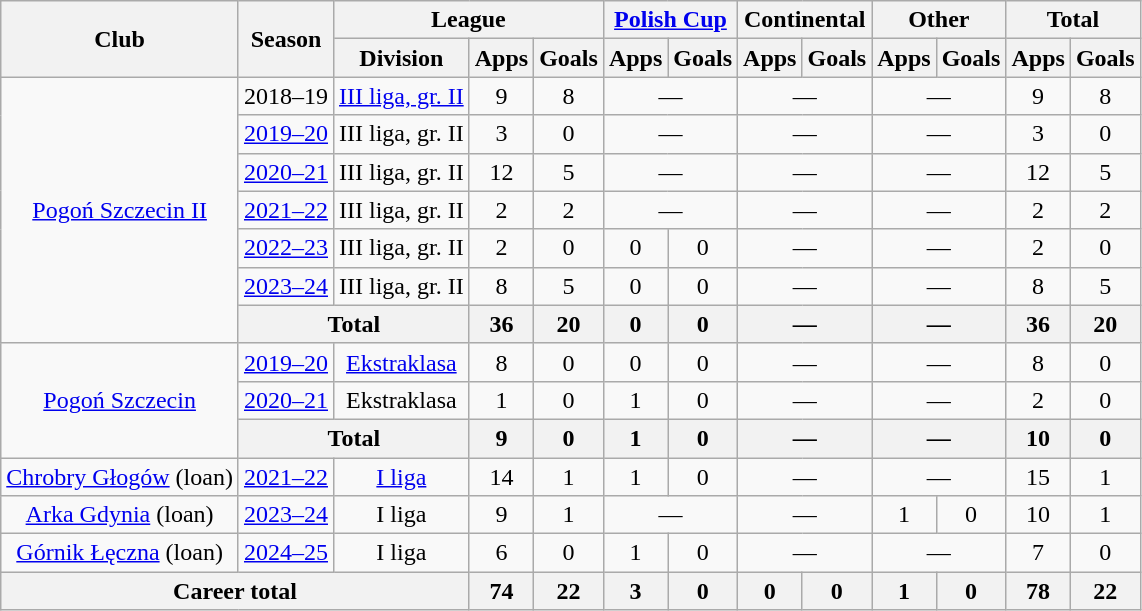<table class="wikitable" style="text-align: center;">
<tr>
<th rowspan="2">Club</th>
<th rowspan="2">Season</th>
<th colspan="3">League</th>
<th colspan="2"><a href='#'>Polish Cup</a></th>
<th colspan="2">Continental</th>
<th colspan="2">Other</th>
<th colspan="2">Total</th>
</tr>
<tr>
<th>Division</th>
<th>Apps</th>
<th>Goals</th>
<th>Apps</th>
<th>Goals</th>
<th>Apps</th>
<th>Goals</th>
<th>Apps</th>
<th>Goals</th>
<th>Apps</th>
<th>Goals</th>
</tr>
<tr>
<td rowspan="7"><a href='#'>Pogoń Szczecin II</a></td>
<td>2018–19</td>
<td><a href='#'>III liga, gr. II</a></td>
<td>9</td>
<td>8</td>
<td colspan="2">—</td>
<td colspan="2">—</td>
<td colspan="2">—</td>
<td>9</td>
<td>8</td>
</tr>
<tr>
<td><a href='#'>2019–20</a></td>
<td>III liga, gr. II</td>
<td>3</td>
<td>0</td>
<td colspan="2">—</td>
<td colspan="2">—</td>
<td colspan="2">—</td>
<td>3</td>
<td>0</td>
</tr>
<tr>
<td><a href='#'>2020–21</a></td>
<td>III liga, gr. II</td>
<td>12</td>
<td>5</td>
<td colspan="2">—</td>
<td colspan="2">—</td>
<td colspan="2">—</td>
<td>12</td>
<td>5</td>
</tr>
<tr>
<td><a href='#'>2021–22</a></td>
<td>III liga, gr. II</td>
<td>2</td>
<td>2</td>
<td colspan="2">—</td>
<td colspan="2">—</td>
<td colspan="2">—</td>
<td>2</td>
<td>2</td>
</tr>
<tr>
<td><a href='#'>2022–23</a></td>
<td>III liga, gr. II</td>
<td>2</td>
<td>0</td>
<td>0</td>
<td>0</td>
<td colspan="2">—</td>
<td colspan="2">—</td>
<td>2</td>
<td>0</td>
</tr>
<tr>
<td><a href='#'>2023–24</a></td>
<td>III liga, gr. II</td>
<td>8</td>
<td>5</td>
<td>0</td>
<td>0</td>
<td colspan="2">—</td>
<td colspan="2">—</td>
<td>8</td>
<td>5</td>
</tr>
<tr>
<th colspan="2">Total</th>
<th>36</th>
<th>20</th>
<th>0</th>
<th>0</th>
<th colspan="2">—</th>
<th colspan="2">—</th>
<th>36</th>
<th>20</th>
</tr>
<tr>
<td rowspan="3"><a href='#'>Pogoń Szczecin</a></td>
<td><a href='#'>2019–20</a></td>
<td><a href='#'>Ekstraklasa</a></td>
<td>8</td>
<td>0</td>
<td>0</td>
<td>0</td>
<td colspan="2">—</td>
<td colspan="2">—</td>
<td>8</td>
<td>0</td>
</tr>
<tr>
<td><a href='#'>2020–21</a></td>
<td>Ekstraklasa</td>
<td>1</td>
<td>0</td>
<td>1</td>
<td>0</td>
<td colspan="2">—</td>
<td colspan="2">—</td>
<td>2</td>
<td>0</td>
</tr>
<tr>
<th colspan="2">Total</th>
<th>9</th>
<th>0</th>
<th>1</th>
<th>0</th>
<th colspan="2">—</th>
<th colspan="2">—</th>
<th>10</th>
<th>0</th>
</tr>
<tr>
<td><a href='#'>Chrobry Głogów</a> (loan)</td>
<td><a href='#'>2021–22</a></td>
<td><a href='#'>I liga</a></td>
<td>14</td>
<td>1</td>
<td>1</td>
<td>0</td>
<td colspan="2">—</td>
<td colspan="2">—</td>
<td>15</td>
<td>1</td>
</tr>
<tr>
<td><a href='#'>Arka Gdynia</a> (loan)</td>
<td><a href='#'>2023–24</a></td>
<td>I liga</td>
<td>9</td>
<td>1</td>
<td colspan="2">—</td>
<td colspan="2">—</td>
<td>1</td>
<td>0</td>
<td>10</td>
<td>1</td>
</tr>
<tr>
<td><a href='#'>Górnik Łęczna</a> (loan)</td>
<td><a href='#'>2024–25</a></td>
<td>I liga</td>
<td>6</td>
<td>0</td>
<td>1</td>
<td>0</td>
<td colspan="2">—</td>
<td colspan="2">—</td>
<td>7</td>
<td>0</td>
</tr>
<tr>
<th colspan="3">Career total</th>
<th>74</th>
<th>22</th>
<th>3</th>
<th>0</th>
<th>0</th>
<th>0</th>
<th>1</th>
<th>0</th>
<th>78</th>
<th>22</th>
</tr>
</table>
